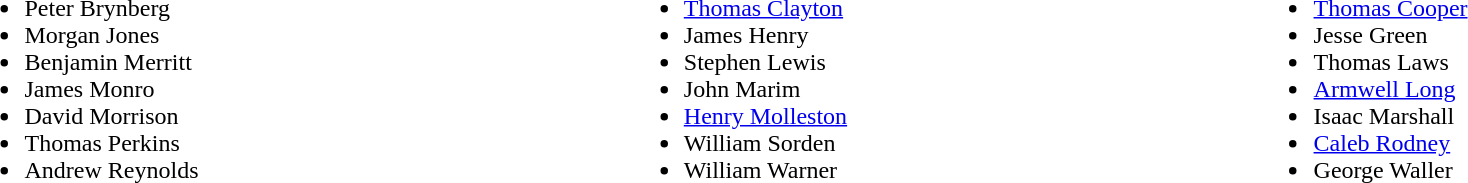<table width=100%>
<tr valign=top>
<td><br><ul><li>Peter Brynberg</li><li>Morgan Jones</li><li>Benjamin Merritt</li><li>James Monro</li><li>David Morrison</li><li>Thomas Perkins</li><li>Andrew Reynolds</li></ul></td>
<td><br><ul><li><a href='#'>Thomas Clayton</a></li><li>James Henry</li><li>Stephen Lewis</li><li>John Marim</li><li><a href='#'>Henry Molleston</a></li><li>William Sorden</li><li>William Warner</li></ul></td>
<td><br><ul><li><a href='#'>Thomas Cooper</a></li><li>Jesse Green</li><li>Thomas Laws</li><li><a href='#'>Armwell Long</a></li><li>Isaac Marshall</li><li><a href='#'>Caleb Rodney</a></li><li>George Waller</li></ul></td>
</tr>
</table>
